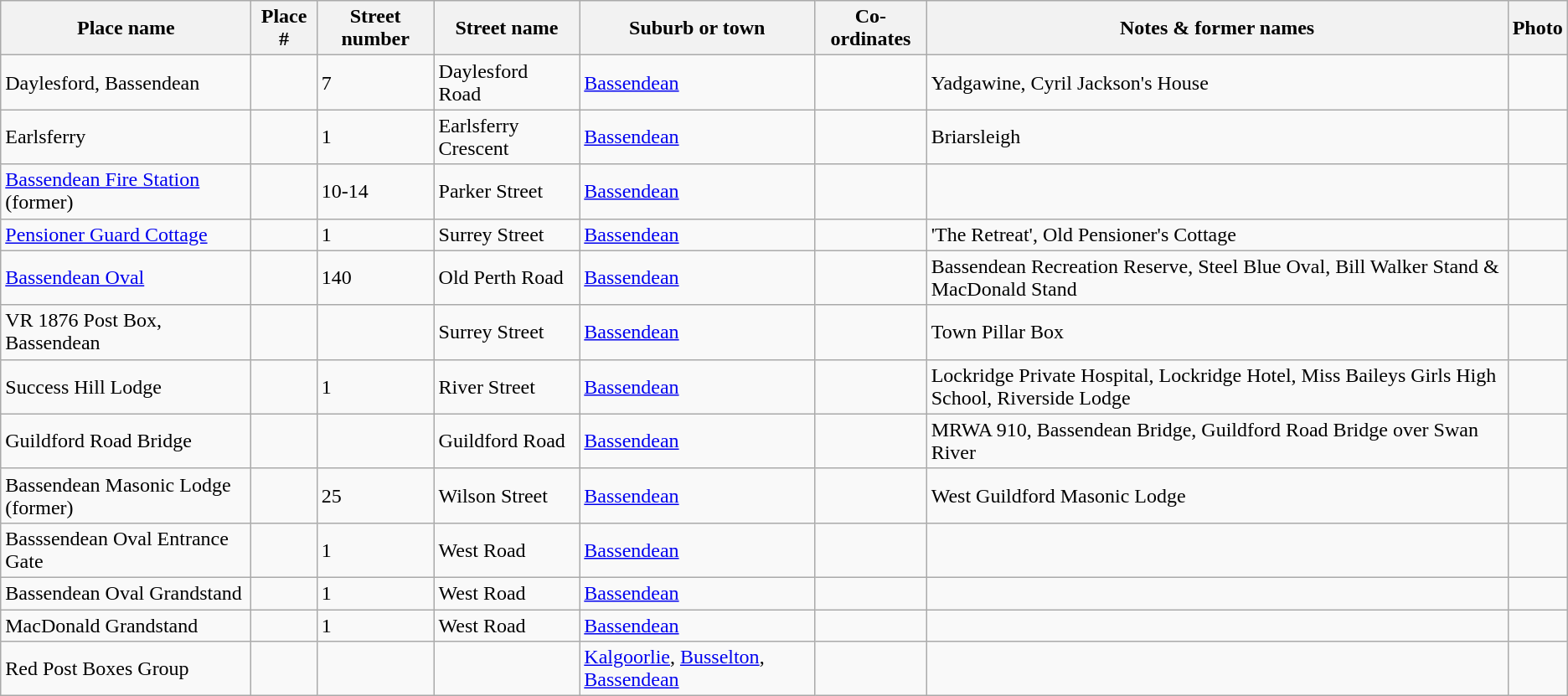<table class="wikitable sortable">
<tr>
<th>Place name</th>
<th>Place #</th>
<th>Street number</th>
<th>Street name</th>
<th>Suburb or town</th>
<th>Co-ordinates</th>
<th class="unsortable">Notes & former names</th>
<th class="unsortable">Photo</th>
</tr>
<tr>
<td>Daylesford, Bassendean</td>
<td></td>
<td>7</td>
<td>Daylesford Road</td>
<td><a href='#'>Bassendean</a></td>
<td></td>
<td>Yadgawine, Cyril Jackson's House</td>
<td></td>
</tr>
<tr>
<td>Earlsferry</td>
<td></td>
<td>1</td>
<td>Earlsferry Crescent</td>
<td><a href='#'>Bassendean</a></td>
<td></td>
<td>Briarsleigh</td>
<td></td>
</tr>
<tr>
<td><a href='#'>Bassendean Fire Station</a> (former)</td>
<td></td>
<td>10-14</td>
<td>Parker Street</td>
<td><a href='#'>Bassendean</a></td>
<td></td>
<td></td>
<td></td>
</tr>
<tr>
<td><a href='#'>Pensioner Guard Cottage</a></td>
<td></td>
<td>1</td>
<td>Surrey Street</td>
<td><a href='#'>Bassendean</a></td>
<td></td>
<td>'The Retreat', Old Pensioner's Cottage</td>
<td></td>
</tr>
<tr>
<td><a href='#'>Bassendean Oval</a></td>
<td></td>
<td>140</td>
<td>Old Perth Road</td>
<td><a href='#'>Bassendean</a></td>
<td></td>
<td>Bassendean Recreation Reserve, Steel Blue Oval, Bill Walker Stand & MacDonald Stand</td>
<td></td>
</tr>
<tr>
<td>VR 1876 Post Box, Bassendean</td>
<td></td>
<td></td>
<td>Surrey Street</td>
<td><a href='#'>Bassendean</a></td>
<td></td>
<td>Town Pillar Box</td>
<td></td>
</tr>
<tr>
<td>Success Hill Lodge</td>
<td></td>
<td>1</td>
<td>River Street</td>
<td><a href='#'>Bassendean</a></td>
<td></td>
<td>Lockridge Private Hospital, Lockridge Hotel, Miss Baileys Girls High School, Riverside Lodge</td>
<td></td>
</tr>
<tr>
<td>Guildford Road Bridge</td>
<td></td>
<td></td>
<td>Guildford Road</td>
<td><a href='#'>Bassendean</a></td>
<td></td>
<td>MRWA 910, Bassendean Bridge, Guildford Road Bridge over Swan River</td>
<td></td>
</tr>
<tr>
<td>Bassendean Masonic Lodge (former)</td>
<td></td>
<td>25</td>
<td>Wilson Street</td>
<td><a href='#'>Bassendean</a></td>
<td></td>
<td>West Guildford Masonic Lodge</td>
<td></td>
</tr>
<tr>
<td>Basssendean Oval Entrance Gate</td>
<td></td>
<td>1</td>
<td>West Road</td>
<td><a href='#'>Bassendean</a></td>
<td></td>
<td></td>
<td></td>
</tr>
<tr>
<td>Bassendean Oval Grandstand</td>
<td></td>
<td>1</td>
<td>West Road</td>
<td><a href='#'>Bassendean</a></td>
<td></td>
<td></td>
<td></td>
</tr>
<tr>
<td>MacDonald Grandstand</td>
<td></td>
<td>1</td>
<td>West Road</td>
<td><a href='#'>Bassendean</a></td>
<td></td>
<td></td>
<td></td>
</tr>
<tr>
<td>Red Post Boxes Group</td>
<td></td>
<td></td>
<td></td>
<td><a href='#'>Kalgoorlie</a>, <a href='#'>Busselton</a>, <a href='#'>Bassendean</a></td>
<td></td>
<td></td>
<td></td>
</tr>
</table>
